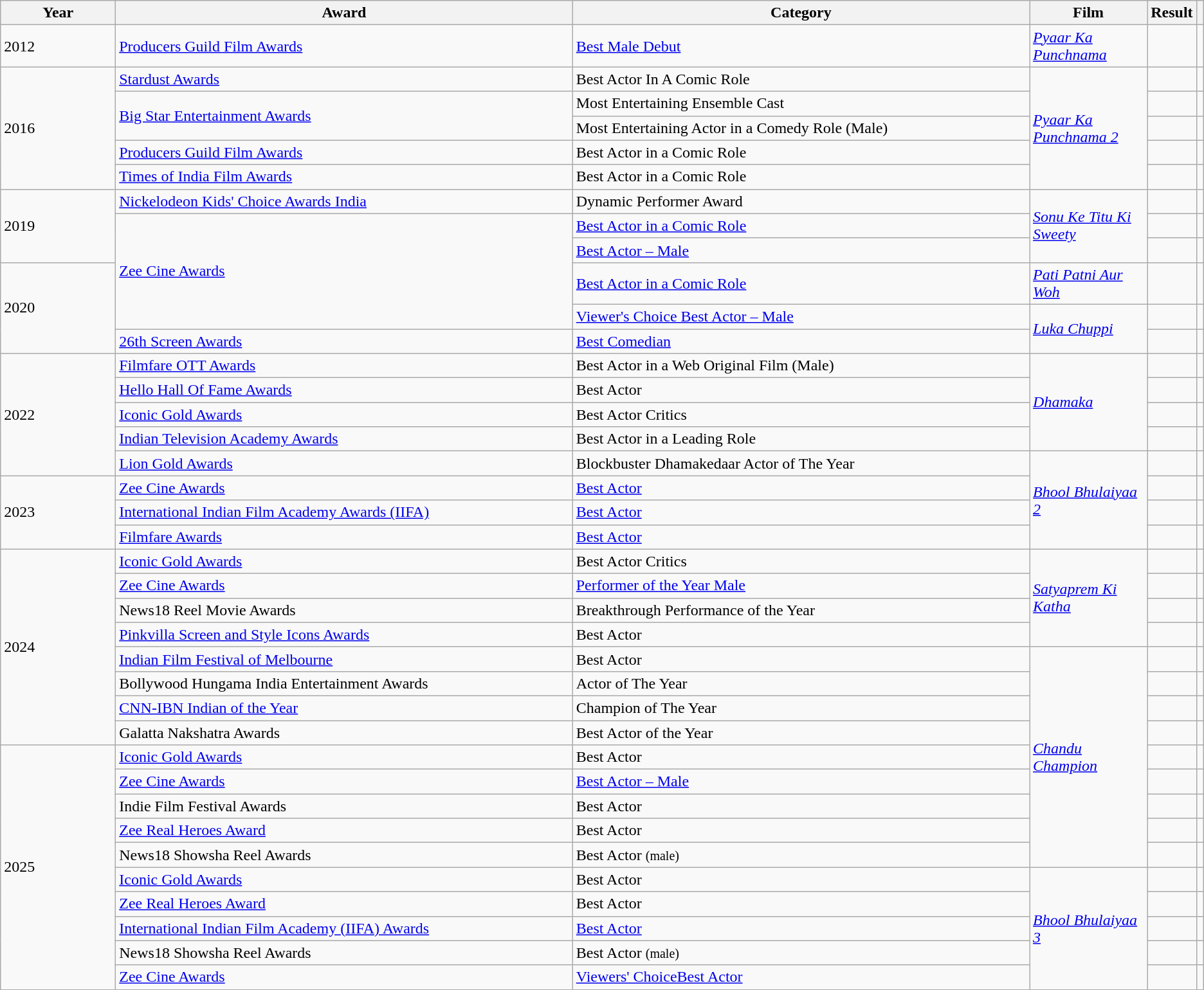<table class="wikitable sortable">
<tr>
<th style="width:10%;">Year</th>
<th style="width:40%;">Award</th>
<th style="width:40%;">Category</th>
<th style="width:30%;">Film</th>
<th style="width:15%;">Result</th>
<th style="width:10%;"></th>
</tr>
<tr>
<td>2012</td>
<td><a href='#'>Producers Guild Film Awards</a></td>
<td><a href='#'>Best Male Debut</a></td>
<td><em><a href='#'>Pyaar Ka Punchnama</a></em></td>
<td></td>
<td style="text-align:center;"></td>
</tr>
<tr>
<td rowspan="5">2016</td>
<td><a href='#'>Stardust Awards</a></td>
<td>Best Actor In A Comic Role</td>
<td rowspan="5"><em><a href='#'>Pyaar Ka Punchnama 2</a></em></td>
<td></td>
<td style="text-align:center;"></td>
</tr>
<tr>
<td rowspan="2"><a href='#'>Big Star Entertainment Awards</a></td>
<td>Most Entertaining Ensemble Cast</td>
<td></td>
<td style="text-align:center;"></td>
</tr>
<tr>
<td>Most Entertaining Actor in a Comedy Role (Male)</td>
<td></td>
<td style="text-align:center;"></td>
</tr>
<tr>
<td><a href='#'>Producers Guild Film Awards</a></td>
<td>Best Actor in a Comic Role</td>
<td></td>
<td style="text-align:center;"></td>
</tr>
<tr>
<td><a href='#'>Times of India Film Awards</a></td>
<td>Best Actor in a Comic Role</td>
<td></td>
<td style="text-align:center;"></td>
</tr>
<tr>
<td rowspan="3">2019</td>
<td><a href='#'>Nickelodeon Kids' Choice Awards India</a></td>
<td>Dynamic Performer Award</td>
<td rowspan="3"><em><a href='#'>Sonu Ke Titu Ki Sweety</a></em></td>
<td></td>
<td style="text-align:center;"></td>
</tr>
<tr>
<td rowspan="4"><a href='#'>Zee Cine Awards</a></td>
<td><a href='#'>Best Actor in a Comic Role</a></td>
<td></td>
<td style="text-align:center;"></td>
</tr>
<tr>
<td><a href='#'>Best Actor – Male</a></td>
<td></td>
<td style="text-align:center;"></td>
</tr>
<tr>
<td rowspan="3">2020</td>
<td><a href='#'>Best Actor in a Comic Role</a></td>
<td><a href='#'><em>Pati Patni Aur Woh</em></a></td>
<td></td>
<td style="text-align:center;"></td>
</tr>
<tr>
<td><a href='#'>Viewer's Choice Best Actor – Male</a></td>
<td rowspan="2"><em><a href='#'>Luka Chuppi</a></em></td>
<td></td>
<td style="text-align:center;"></td>
</tr>
<tr>
<td><a href='#'>26th Screen Awards</a></td>
<td><a href='#'>Best Comedian</a></td>
<td></td>
<td style="text-align:center;"></td>
</tr>
<tr>
<td rowspan="5">2022</td>
<td><a href='#'>Filmfare OTT Awards</a></td>
<td>Best Actor in a Web Original Film (Male)</td>
<td rowspan="4"><em><a href='#'>Dhamaka</a></em></td>
<td></td>
<td></td>
</tr>
<tr>
<td><a href='#'>Hello Hall Of Fame Awards</a></td>
<td>Best Actor</td>
<td></td>
<td></td>
</tr>
<tr>
<td><a href='#'>Iconic Gold Awards</a></td>
<td>Best Actor Critics</td>
<td></td>
<td></td>
</tr>
<tr>
<td><a href='#'>Indian Television Academy Awards</a></td>
<td>Best Actor in a Leading Role</td>
<td></td>
<td></td>
</tr>
<tr>
<td><a href='#'>Lion Gold Awards</a></td>
<td>Blockbuster Dhamakedaar Actor of The Year</td>
<td rowspan="4"><em><a href='#'>Bhool Bhulaiyaa 2</a></em></td>
<td></td>
<td></td>
</tr>
<tr>
<td rowspan="3">2023</td>
<td><a href='#'>Zee Cine Awards</a></td>
<td><a href='#'>Best Actor</a></td>
<td></td>
<td></td>
</tr>
<tr>
<td><a href='#'>International Indian Film Academy Awards (IIFA)</a></td>
<td><a href='#'>Best Actor</a></td>
<td></td>
<td></td>
</tr>
<tr>
<td><a href='#'>Filmfare Awards</a></td>
<td><a href='#'>Best Actor</a></td>
<td></td>
<td></td>
</tr>
<tr>
<td rowspan="8">2024</td>
<td><a href='#'>Iconic Gold Awards</a></td>
<td>Best Actor Critics</td>
<td rowspan="4"><em><a href='#'>Satyaprem Ki Katha</a></em></td>
<td></td>
<td></td>
</tr>
<tr>
<td><a href='#'>Zee Cine Awards</a></td>
<td><a href='#'>Performer of the Year Male</a></td>
<td></td>
<td></td>
</tr>
<tr>
<td>News18 Reel Movie Awards</td>
<td>Breakthrough Performance of the Year</td>
<td></td>
<td></td>
</tr>
<tr>
<td><a href='#'>Pinkvilla Screen and Style Icons Awards</a></td>
<td>Best Actor </td>
<td></td>
<td></td>
</tr>
<tr>
<td><a href='#'>Indian Film Festival of Melbourne</a></td>
<td>Best Actor</td>
<td rowspan="9"><em><a href='#'>Chandu Champion</a></em></td>
<td></td>
<td></td>
</tr>
<tr>
<td>Bollywood Hungama India Entertainment Awards</td>
<td>Actor of The Year</td>
<td></td>
<td></td>
</tr>
<tr>
<td><a href='#'>CNN-IBN Indian of the Year</a></td>
<td>Champion of The Year</td>
<td></td>
<td></td>
</tr>
<tr>
<td>Galatta Nakshatra Awards</td>
<td>Best Actor of the Year</td>
<td></td>
<td></td>
</tr>
<tr>
<td rowspan="10">2025</td>
<td><a href='#'>Iconic Gold Awards</a></td>
<td>Best Actor </td>
<td></td>
<td></td>
</tr>
<tr>
<td><a href='#'>Zee Cine Awards</a></td>
<td><a href='#'>Best Actor – Male</a></td>
<td></td>
<td></td>
</tr>
<tr>
<td>Indie Film Festival Awards</td>
<td>Best Actor</td>
<td></td>
<td></td>
</tr>
<tr>
<td><a href='#'>Zee Real Heroes Award</a></td>
<td>Best Actor</td>
<td></td>
<td></td>
</tr>
<tr>
<td>News18 Showsha Reel Awards</td>
<td>Best Actor <small>(male)</small></td>
<td></td>
<td></td>
</tr>
<tr>
<td><a href='#'>Iconic Gold Awards</a></td>
<td>Best Actor </td>
<td rowspan="5"><em><a href='#'>Bhool Bhulaiyaa 3</a></em></td>
<td></td>
<td></td>
</tr>
<tr>
<td><a href='#'>Zee Real Heroes Award</a></td>
<td>Best Actor</td>
<td></td>
<td></td>
</tr>
<tr>
<td><a href='#'>International Indian Film Academy (IIFA) Awards</a></td>
<td><a href='#'>Best Actor</a></td>
<td></td>
<td></td>
</tr>
<tr>
<td>News18 Showsha Reel Awards</td>
<td>Best Actor <small>(male)</small></td>
<td></td>
<td></td>
</tr>
<tr>
<td><a href='#'>Zee Cine Awards</a></td>
<td><a href='#'>Viewers' ChoiceBest Actor</a></td>
<td></td>
<td></td>
</tr>
</table>
